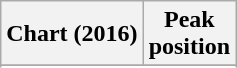<table class="wikitable sortable plainrowheaders" style="text-align:center">
<tr>
<th scope="col">Chart (2016)</th>
<th scope="col">Peak<br> position</th>
</tr>
<tr>
</tr>
<tr>
</tr>
<tr>
</tr>
<tr>
</tr>
</table>
